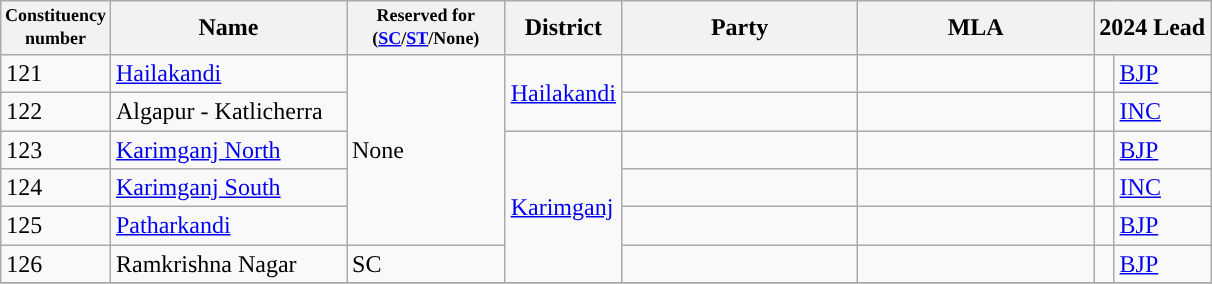<table class="wikitable sortable">
<tr>
<th width="50px" style="font-size:75%">Constituency number</th>
<th width="150px">Name</th>
<th width="100px" style="font-size:75%">Reserved for (<a href='#'>SC</a>/<a href='#'>ST</a>/None)</th>
<th>District</th>
<th width="150px">Party</th>
<th width="150px">MLA</th>
<th colspan="2">2024 Lead</th>
</tr>
<tr>
<td>121</td>
<td><a href='#'>Hailakandi</a></td>
<td Rowspan=5>None</td>
<td rowspan="2"><a href='#'>Hailakandi</a></td>
<td></td>
<td></td>
<td style="background-color: "></td>
<td><a href='#'>BJP</a></td>
</tr>
<tr>
<td>122</td>
<td>Algapur - Katlicherra</td>
<td></td>
<td></td>
<td style="background-color: "></td>
<td><a href='#'>INC</a></td>
</tr>
<tr>
<td>123</td>
<td><a href='#'>Karimganj North</a></td>
<td rowspan="4"><a href='#'>Karimganj</a></td>
<td></td>
<td></td>
<td style="background-color: "></td>
<td><a href='#'>BJP</a></td>
</tr>
<tr>
<td>124</td>
<td><a href='#'>Karimganj South</a></td>
<td></td>
<td></td>
<td style="background-color: "></td>
<td><a href='#'>INC</a></td>
</tr>
<tr>
<td>125</td>
<td><a href='#'>Patharkandi</a></td>
<td></td>
<td></td>
<td style="background-color: "></td>
<td><a href='#'>BJP</a></td>
</tr>
<tr>
<td>126</td>
<td>Ramkrishna Nagar</td>
<td>SC</td>
<td></td>
<td></td>
<td style="background-color: "></td>
<td><a href='#'>BJP</a></td>
</tr>
<tr>
</tr>
</table>
